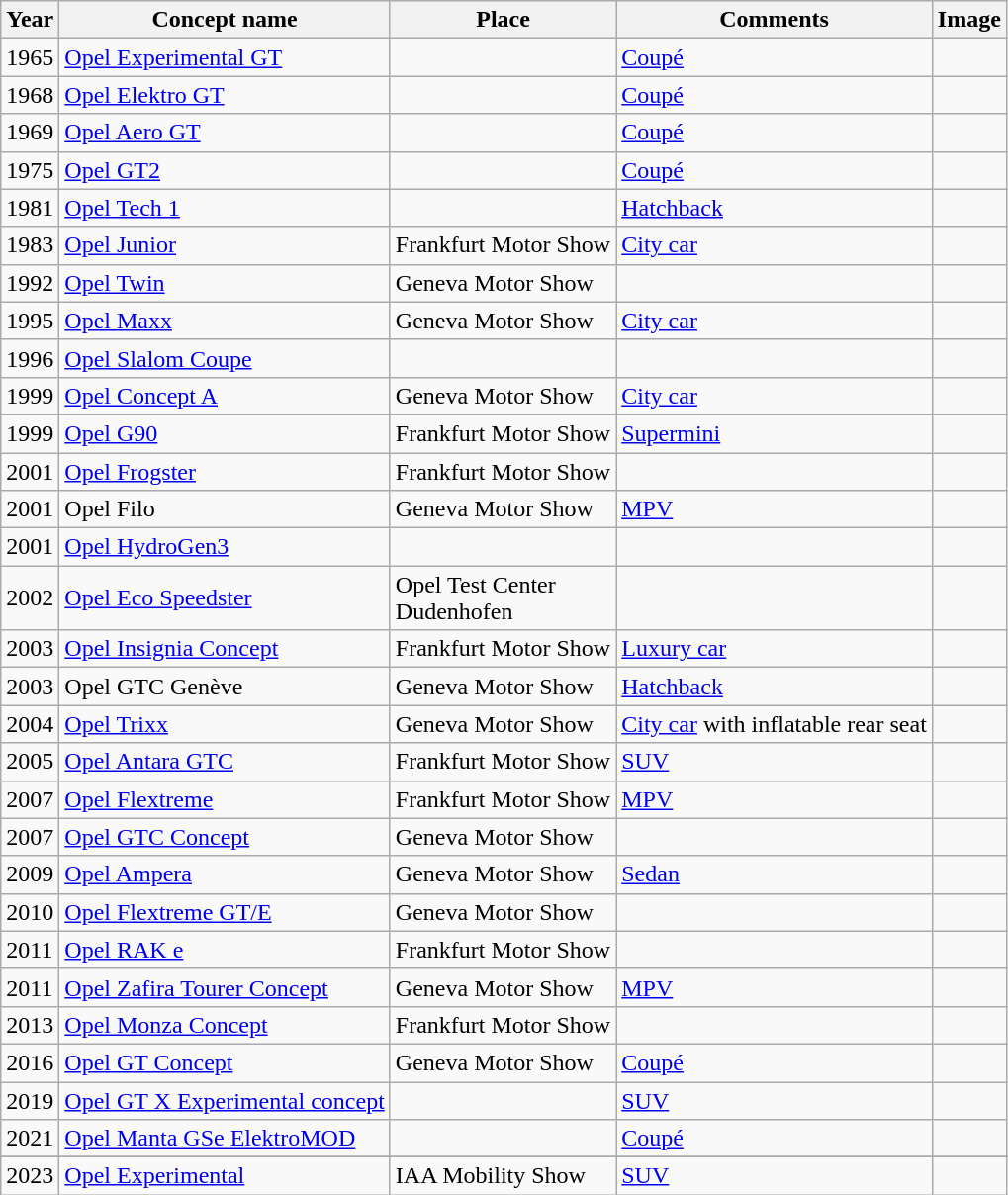<table class="wikitable">
<tr>
<th>Year</th>
<th>Concept name</th>
<th>Place</th>
<th>Comments</th>
<th>Image</th>
</tr>
<tr>
<td>1965</td>
<td><a href='#'>Opel Experimental GT</a></td>
<td></td>
<td><a href='#'>Coupé</a></td>
<td></td>
</tr>
<tr>
<td>1968</td>
<td><a href='#'>Opel Elektro GT</a></td>
<td></td>
<td><a href='#'>Coupé</a></td>
<td></td>
</tr>
<tr>
<td>1969</td>
<td><a href='#'>Opel Aero GT</a></td>
<td></td>
<td><a href='#'>Coupé</a></td>
<td></td>
</tr>
<tr>
<td>1975</td>
<td><a href='#'>Opel GT2</a></td>
<td></td>
<td><a href='#'>Coupé</a></td>
<td></td>
</tr>
<tr>
<td>1981</td>
<td><a href='#'>Opel Tech 1</a></td>
<td></td>
<td><a href='#'>Hatchback</a></td>
<td></td>
</tr>
<tr>
<td>1983</td>
<td><a href='#'>Opel Junior</a></td>
<td>Frankfurt Motor Show</td>
<td><a href='#'>City car</a></td>
<td></td>
</tr>
<tr>
<td>1992</td>
<td><a href='#'>Opel Twin</a></td>
<td>Geneva Motor Show</td>
<td></td>
<td></td>
</tr>
<tr>
<td>1995</td>
<td><a href='#'>Opel Maxx</a></td>
<td>Geneva Motor Show</td>
<td><a href='#'>City car</a></td>
<td></td>
</tr>
<tr>
<td>1996</td>
<td><a href='#'>Opel Slalom Coupe</a></td>
<td></td>
<td></td>
<td></td>
</tr>
<tr>
<td>1999</td>
<td><a href='#'>Opel Concept A</a></td>
<td>Geneva Motor Show</td>
<td><a href='#'>City car</a></td>
<td></td>
</tr>
<tr>
<td>1999</td>
<td><a href='#'>Opel G90</a></td>
<td>Frankfurt Motor Show</td>
<td><a href='#'>Supermini</a></td>
<td></td>
</tr>
<tr>
<td>2001</td>
<td><a href='#'>Opel Frogster</a></td>
<td>Frankfurt Motor Show</td>
<td></td>
<td></td>
</tr>
<tr>
<td>2001</td>
<td>Opel Filo</td>
<td>Geneva Motor Show</td>
<td><a href='#'>MPV</a></td>
<td></td>
</tr>
<tr>
<td>2001</td>
<td><a href='#'>Opel HydroGen3</a></td>
<td></td>
<td></td>
<td></td>
</tr>
<tr>
<td>2002</td>
<td><a href='#'>Opel Eco Speedster</a></td>
<td>Opel Test Center<br> Dudenhofen</td>
<td></td>
<td></td>
</tr>
<tr>
<td>2003</td>
<td><a href='#'>Opel Insignia Concept</a></td>
<td>Frankfurt Motor Show</td>
<td><a href='#'>Luxury car</a></td>
<td></td>
</tr>
<tr>
<td>2003</td>
<td>Opel GTC Genève</td>
<td>Geneva Motor Show</td>
<td><a href='#'>Hatchback</a></td>
<td></td>
</tr>
<tr>
<td>2004</td>
<td><a href='#'>Opel Trixx</a></td>
<td>Geneva Motor Show</td>
<td><a href='#'>City car</a> with inflatable rear seat</td>
<td></td>
</tr>
<tr>
<td>2005</td>
<td><a href='#'>Opel Antara GTC</a></td>
<td>Frankfurt Motor Show</td>
<td><a href='#'>SUV</a></td>
<td></td>
</tr>
<tr>
<td>2007</td>
<td><a href='#'>Opel Flextreme</a></td>
<td>Frankfurt Motor Show</td>
<td><a href='#'>MPV</a></td>
<td></td>
</tr>
<tr>
<td>2007</td>
<td><a href='#'>Opel GTC Concept</a></td>
<td>Geneva Motor Show</td>
<td></td>
<td></td>
</tr>
<tr>
<td>2009</td>
<td><a href='#'>Opel Ampera</a></td>
<td>Geneva Motor Show</td>
<td><a href='#'>Sedan</a></td>
<td></td>
</tr>
<tr>
<td>2010</td>
<td><a href='#'>Opel Flextreme GT/E</a></td>
<td>Geneva Motor Show</td>
<td></td>
<td></td>
</tr>
<tr>
<td>2011</td>
<td><a href='#'>Opel RAK e</a></td>
<td>Frankfurt Motor Show</td>
<td></td>
<td></td>
</tr>
<tr>
<td>2011</td>
<td><a href='#'>Opel Zafira Tourer Concept</a></td>
<td>Geneva Motor Show</td>
<td><a href='#'>MPV</a></td>
<td></td>
</tr>
<tr>
<td>2013</td>
<td><a href='#'>Opel Monza Concept</a></td>
<td>Frankfurt Motor Show</td>
<td></td>
<td></td>
</tr>
<tr>
<td>2016</td>
<td><a href='#'>Opel GT Concept</a></td>
<td>Geneva Motor Show</td>
<td><a href='#'>Coupé</a></td>
<td></td>
</tr>
<tr>
<td>2019</td>
<td><a href='#'>Opel GT X Experimental concept</a></td>
<td></td>
<td><a href='#'>SUV</a></td>
<td></td>
</tr>
<tr>
<td>2021</td>
<td><a href='#'>Opel Manta GSe ElektroMOD</a></td>
<td></td>
<td><a href='#'>Coupé</a></td>
<td></td>
</tr>
<tr>
</tr>
<tr>
<td>2023</td>
<td><a href='#'>Opel Experimental</a></td>
<td>IAA Mobility Show</td>
<td><a href='#'>SUV</a></td>
<td></td>
</tr>
</table>
